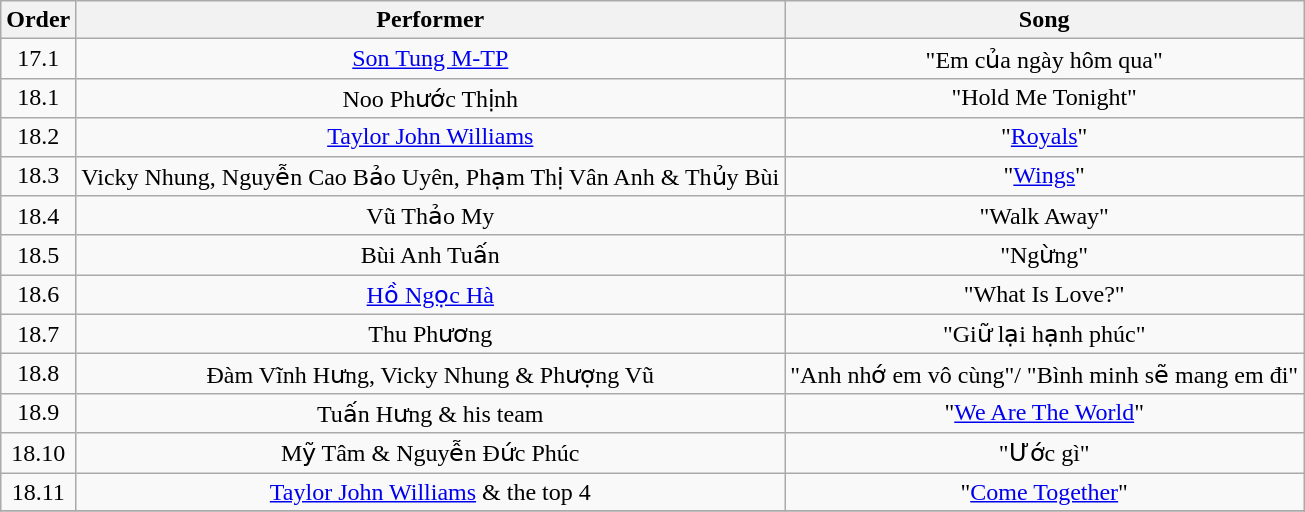<table class="wikitable" style="text-align:center;">
<tr>
<th>Order</th>
<th>Performer</th>
<th>Song</th>
</tr>
<tr>
<td>17.1</td>
<td><a href='#'>Son Tung M-TP</a></td>
<td>"Em của ngày hôm qua"</td>
</tr>
<tr>
<td>18.1</td>
<td>Noo Phước Thịnh</td>
<td>"Hold Me Tonight"</td>
</tr>
<tr>
<td>18.2</td>
<td><a href='#'>Taylor John Williams</a></td>
<td>"<a href='#'>Royals</a>"</td>
</tr>
<tr>
<td>18.3</td>
<td>Vicky Nhung, Nguyễn Cao Bảo Uyên, Phạm Thị Vân Anh & Thủy Bùi</td>
<td>"<a href='#'>Wings</a>"</td>
</tr>
<tr>
<td>18.4</td>
<td>Vũ Thảo My</td>
<td>"Walk Away"</td>
</tr>
<tr>
<td>18.5</td>
<td>Bùi Anh Tuấn</td>
<td>"Ngừng"</td>
</tr>
<tr>
<td>18.6</td>
<td><a href='#'>Hồ Ngọc Hà</a></td>
<td>"What Is Love?"</td>
</tr>
<tr>
<td>18.7</td>
<td>Thu Phương</td>
<td>"Giữ lại hạnh phúc"</td>
</tr>
<tr>
<td>18.8</td>
<td>Đàm Vĩnh Hưng, Vicky Nhung & Phượng Vũ</td>
<td>"Anh nhớ em vô cùng"/ "Bình minh sẽ mang em đi"</td>
</tr>
<tr>
<td>18.9</td>
<td>Tuấn Hưng & his team</td>
<td>"<a href='#'>We Are The World</a>"</td>
</tr>
<tr>
<td>18.10</td>
<td>Mỹ Tâm & Nguyễn Đức Phúc</td>
<td>"Ước gì"</td>
</tr>
<tr>
<td>18.11</td>
<td><a href='#'>Taylor John Williams</a> & the top 4</td>
<td>"<a href='#'>Come Together</a>"</td>
</tr>
<tr>
</tr>
</table>
